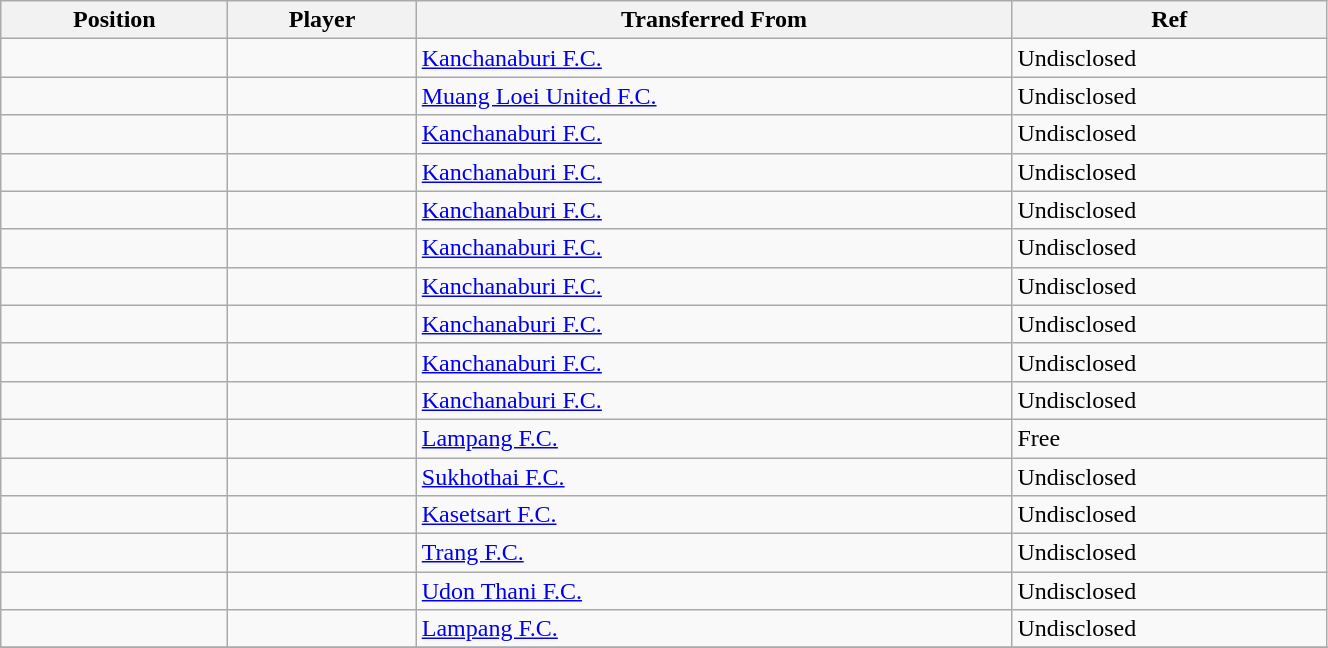<table class="wikitable sortable" style="width:70%; text-align:center; font-size:100%; text-align:left;">
<tr>
<th>Position</th>
<th>Player</th>
<th>Transferred From</th>
<th>Ref</th>
</tr>
<tr>
<td></td>
<td></td>
<td> <a href='#'>Kanchanaburi F.C.</a></td>
<td>Undisclosed </td>
</tr>
<tr>
<td></td>
<td></td>
<td> <a href='#'>Muang Loei United F.C.</a></td>
<td>Undisclosed</td>
</tr>
<tr>
<td></td>
<td></td>
<td> <a href='#'>Kanchanaburi F.C.</a></td>
<td>Undisclosed</td>
</tr>
<tr>
<td></td>
<td></td>
<td> <a href='#'>Kanchanaburi F.C.</a></td>
<td>Undisclosed</td>
</tr>
<tr>
<td></td>
<td></td>
<td> <a href='#'>Kanchanaburi F.C.</a></td>
<td>Undisclosed</td>
</tr>
<tr>
<td></td>
<td></td>
<td> <a href='#'>Kanchanaburi F.C.</a></td>
<td>Undisclosed</td>
</tr>
<tr>
<td></td>
<td></td>
<td> <a href='#'>Kanchanaburi F.C.</a></td>
<td>Undisclosed</td>
</tr>
<tr>
<td></td>
<td></td>
<td> <a href='#'>Kanchanaburi F.C.</a></td>
<td>Undisclosed</td>
</tr>
<tr>
<td></td>
<td></td>
<td> <a href='#'>Kanchanaburi F.C.</a></td>
<td>Undisclosed</td>
</tr>
<tr>
<td></td>
<td></td>
<td> <a href='#'>Kanchanaburi F.C.</a></td>
<td>Undisclosed</td>
</tr>
<tr>
<td></td>
<td></td>
<td> <a href='#'>Lampang F.C.</a></td>
<td>Free </td>
</tr>
<tr>
<td></td>
<td></td>
<td> <a href='#'>Sukhothai F.C.</a></td>
<td>Undisclosed </td>
</tr>
<tr>
<td></td>
<td></td>
<td> <a href='#'>Kasetsart F.C.</a></td>
<td>Undisclosed </td>
</tr>
<tr>
<td></td>
<td></td>
<td> <a href='#'>Trang F.C.</a></td>
<td>Undisclosed </td>
</tr>
<tr>
<td></td>
<td></td>
<td> <a href='#'>Udon Thani F.C.</a></td>
<td>Undisclosed</td>
</tr>
<tr>
<td></td>
<td></td>
<td> <a href='#'>Lampang F.C.</a></td>
<td>Undisclosed</td>
</tr>
<tr>
</tr>
</table>
